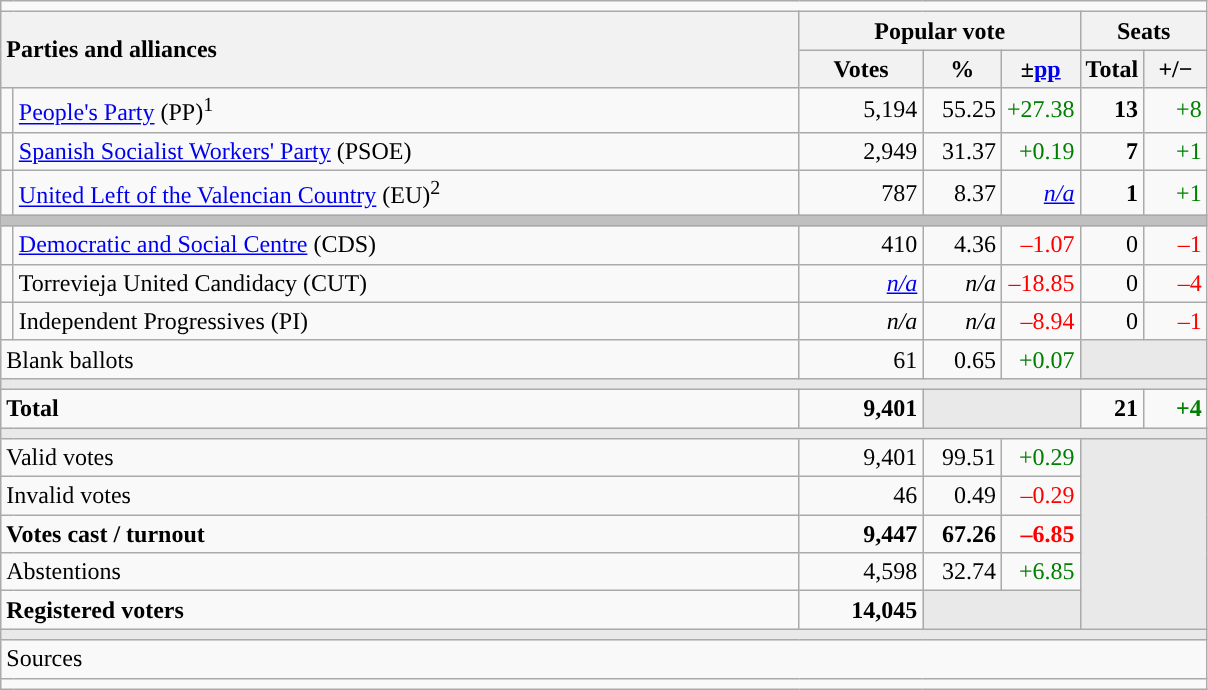<table class="wikitable" style="text-align:right;">
<tr>
<td colspan="7"></td>
</tr>
<tr>
<th style="text-align:left;" rowspan="2" colspan="2" width="525">Parties and alliances</th>
<th colspan="3">Popular vote</th>
<th colspan="2">Seats</th>
</tr>
<tr>
<th width="75">Votes</th>
<th width="45">%</th>
<th width="45">±<a href='#'>pp</a></th>
<th width="35">Total</th>
<th width="35">+/−</th>
</tr>
<tr>
<td width="1" style="color:inherit;background:"></td>
<td align="left"><a href='#'>People's Party</a> (PP)<sup>1</sup></td>
<td>5,194</td>
<td>55.25</td>
<td style="color:green;">+27.38</td>
<td><strong>13</strong></td>
<td style="color:green;">+8</td>
</tr>
<tr>
<td style="color:inherit;background:"></td>
<td align="left"><a href='#'>Spanish Socialist Workers' Party</a> (PSOE)</td>
<td>2,949</td>
<td>31.37</td>
<td style="color:green;">+0.19</td>
<td><strong>7</strong></td>
<td style="color:green;">+1</td>
</tr>
<tr>
<td style="color:inherit;background:"></td>
<td align="left"><a href='#'>United Left of the Valencian Country</a> (EU)<sup>2</sup></td>
<td>787</td>
<td>8.37</td>
<td><em><a href='#'>n/a</a></em></td>
<td><strong>1</strong></td>
<td style="color:green;">+1</td>
</tr>
<tr>
<td colspan="7" bgcolor="#C0C0C0"></td>
</tr>
<tr>
<td style="color:inherit;background:"></td>
<td align="left"><a href='#'>Democratic and Social Centre</a> (CDS)</td>
<td>410</td>
<td>4.36</td>
<td style="color:red;">–1.07</td>
<td>0</td>
<td style="color:red;">–1</td>
</tr>
<tr>
<td style="color:inherit;background:"></td>
<td align="left">Torrevieja United Candidacy (CUT)</td>
<td><em><a href='#'>n/a</a></em></td>
<td><em>n/a</em></td>
<td style="color:red;">–18.85</td>
<td>0</td>
<td style="color:red;">–4</td>
</tr>
<tr>
<td style="color:inherit;background:"></td>
<td align="left">Independent Progressives (PI)</td>
<td><em>n/a</em></td>
<td><em>n/a</em></td>
<td style="color:red;">–8.94</td>
<td>0</td>
<td style="color:red;">–1</td>
</tr>
<tr>
<td align="left" colspan="2">Blank ballots</td>
<td>61</td>
<td>0.65</td>
<td style="color:green;">+0.07</td>
<td bgcolor="#E9E9E9" colspan="2"></td>
</tr>
<tr>
<td colspan="7" bgcolor="#E9E9E9"></td>
</tr>
<tr style="font-weight:bold;">
<td align="left" colspan="2">Total</td>
<td>9,401</td>
<td bgcolor="#E9E9E9" colspan="2"></td>
<td>21</td>
<td style="color:green;">+4</td>
</tr>
<tr>
<td colspan="7" bgcolor="#E9E9E9"></td>
</tr>
<tr>
<td align="left" colspan="2">Valid votes</td>
<td>9,401</td>
<td>99.51</td>
<td style="color:green;">+0.29</td>
<td bgcolor="#E9E9E9" colspan="2" rowspan="5"></td>
</tr>
<tr>
<td align="left" colspan="2">Invalid votes</td>
<td>46</td>
<td>0.49</td>
<td style="color:red;">–0.29</td>
</tr>
<tr style="font-weight:bold;">
<td align="left" colspan="2">Votes cast / turnout</td>
<td>9,447</td>
<td>67.26</td>
<td style="color:red;">–6.85</td>
</tr>
<tr>
<td align="left" colspan="2">Abstentions</td>
<td>4,598</td>
<td>32.74</td>
<td style="color:green;">+6.85</td>
</tr>
<tr style="font-weight:bold;">
<td align="left" colspan="2">Registered voters</td>
<td>14,045</td>
<td bgcolor="#E9E9E9" colspan="2"></td>
</tr>
<tr>
<td colspan="7" bgcolor="#E9E9E9"></td>
</tr>
<tr>
<td align="left" colspan="7">Sources</td>
</tr>
<tr>
<td colspan="7" style="text-align:left; max-width:790px;"></td>
</tr>
</table>
